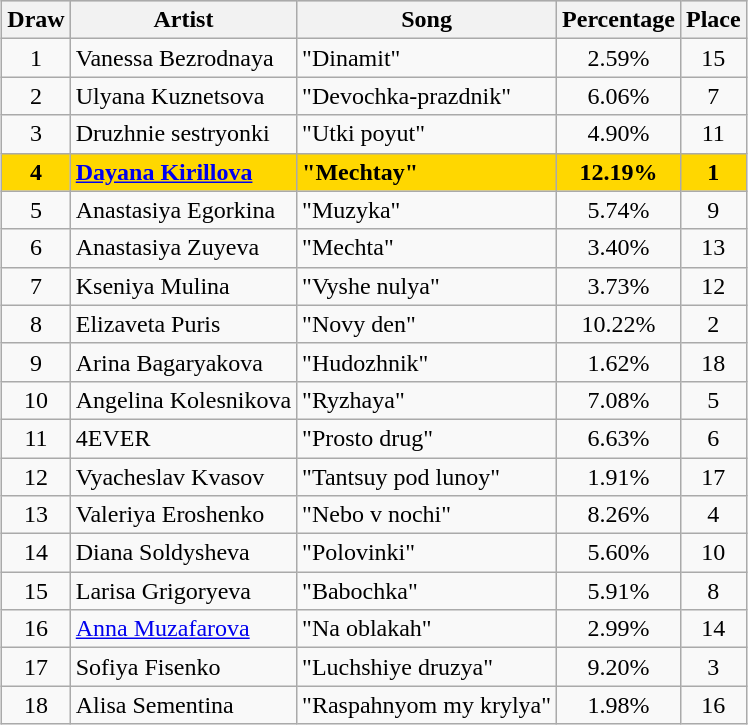<table class="sortable wikitable" style="margin: 1em auto 1em auto; text-align:center">
<tr bgcolor="#CCCCCC">
<th>Draw</th>
<th>Artist</th>
<th>Song</th>
<th>Percentage</th>
<th>Place</th>
</tr>
<tr>
<td>1</td>
<td align="left">Vanessa Bezrodnaya</td>
<td align="left">"Dinamit" </td>
<td>2.59%</td>
<td>15</td>
</tr>
<tr>
<td>2</td>
<td align="left">Ulyana Kuznetsova</td>
<td align="left">"Devochka-prazdnik" </td>
<td>6.06%</td>
<td>7</td>
</tr>
<tr>
<td>3</td>
<td align="left">Druzhnie sestryonki</td>
<td align="left">"Utki poyut" </td>
<td>4.90%</td>
<td>11</td>
</tr>
<tr style="font-weight:bold; background:gold;">
<td>4</td>
<td align="left"><strong><a href='#'>Dayana Kirillova</a></strong></td>
<td align="left"><strong>"Mechtay" </strong></td>
<td><strong>12.19%</strong></td>
<td><strong>1</strong></td>
</tr>
<tr>
<td>5</td>
<td align="left">Anastasiya Egorkina</td>
<td align="left">"Muzyka" </td>
<td>5.74%</td>
<td>9</td>
</tr>
<tr>
<td>6</td>
<td align="left">Anastasiya Zuyeva</td>
<td align="left">"Mechta" </td>
<td>3.40%</td>
<td>13</td>
</tr>
<tr>
<td>7</td>
<td align="left">Kseniya Mulina</td>
<td align="left">"Vyshe nulya" </td>
<td>3.73%</td>
<td>12</td>
</tr>
<tr>
<td>8</td>
<td align="left">Elizaveta Puris</td>
<td align="left">"Novy den" </td>
<td>10.22%</td>
<td>2</td>
</tr>
<tr>
<td>9</td>
<td align="left">Arina Bagaryakova</td>
<td align="left">"Hudozhnik" </td>
<td>1.62%</td>
<td>18</td>
</tr>
<tr>
<td>10</td>
<td align="left">Angelina Kolesnikova</td>
<td align="left">"Ryzhaya" </td>
<td>7.08%</td>
<td>5</td>
</tr>
<tr>
<td>11</td>
<td align="left">4EVER</td>
<td align="left">"Prosto drug" </td>
<td>6.63%</td>
<td>6</td>
</tr>
<tr>
<td>12</td>
<td align="left">Vyacheslav Kvasov</td>
<td align="left">"Tantsuy pod lunoy" </td>
<td>1.91%</td>
<td>17</td>
</tr>
<tr>
<td>13</td>
<td align="left">Valeriya Eroshenko</td>
<td align="left">"Nebo v nochi" </td>
<td>8.26%</td>
<td>4</td>
</tr>
<tr>
<td>14</td>
<td align="left">Diana Soldysheva</td>
<td align="left">"Polovinki" </td>
<td>5.60%</td>
<td>10</td>
</tr>
<tr>
<td>15</td>
<td align="left">Larisa Grigoryeva</td>
<td align="left">"Babochka" </td>
<td>5.91%</td>
<td>8</td>
</tr>
<tr>
<td>16</td>
<td align="left"><a href='#'>Anna Muzafarova</a></td>
<td align="left">"Na oblаkah" </td>
<td>2.99%</td>
<td>14</td>
</tr>
<tr>
<td>17</td>
<td align="left">Sofiya Fisenko</td>
<td align="left">"Luchshiye druzya" </td>
<td>9.20%</td>
<td>3</td>
</tr>
<tr>
<td>18</td>
<td align="left">Alisa Sementina</td>
<td align="left">"Raspahnyom my krylya" </td>
<td>1.98%</td>
<td>16</td>
</tr>
</table>
